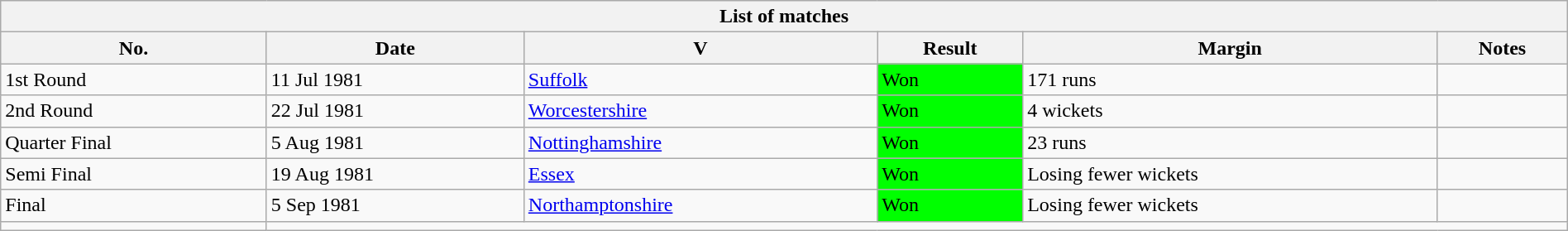<table class="wikitable" width="100%">
<tr>
<th bgcolor="#efefef" colspan=6>List of matches</th>
</tr>
<tr bgcolor="#efefef">
<th>No.</th>
<th>Date</th>
<th>V</th>
<th>Result</th>
<th>Margin</th>
<th>Notes</th>
</tr>
<tr>
<td>1st Round</td>
<td>11 Jul 1981</td>
<td><a href='#'>Suffolk</a>  <br> </td>
<td bgcolor="#00FF00">Won</td>
<td>171 runs</td>
<td></td>
</tr>
<tr>
<td>2nd Round</td>
<td>22 Jul 1981</td>
<td><a href='#'>Worcestershire</a> <br> </td>
<td bgcolor="#00FF00">Won</td>
<td>4 wickets</td>
<td></td>
</tr>
<tr>
<td>Quarter Final</td>
<td>5 Aug 1981</td>
<td><a href='#'>Nottinghamshire</a> <br> </td>
<td bgcolor="#00FF00">Won</td>
<td>23 runs</td>
<td></td>
</tr>
<tr>
<td>Semi Final</td>
<td>19 Aug 1981</td>
<td><a href='#'>Essex</a> <br> </td>
<td bgcolor="#00FF00">Won</td>
<td>Losing fewer wickets</td>
<td></td>
</tr>
<tr>
<td>Final</td>
<td>5 Sep 1981</td>
<td><a href='#'>Northamptonshire</a> <br> </td>
<td bgcolor="#00FF00">Won</td>
<td>Losing fewer wickets</td>
<td></td>
</tr>
<tr>
<td></td>
</tr>
</table>
